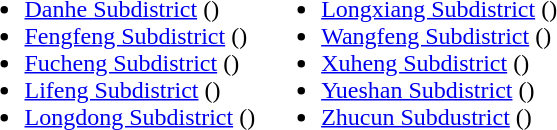<table>
<tr>
<td valign="top"><br><ul><li><a href='#'>Danhe Subdistrict</a> ()</li><li><a href='#'>Fengfeng Subdistrict</a> ()</li><li><a href='#'>Fucheng Subdistrict</a> ()</li><li><a href='#'>Lifeng Subdistrict</a> ()</li><li><a href='#'>Longdong Subdistrict</a> ()</li></ul></td>
<td valign="top"><br><ul><li><a href='#'>Longxiang Subdistrict</a> ()</li><li><a href='#'>Wangfeng Subdistrict</a> ()</li><li><a href='#'>Xuheng Subdistrict</a> ()</li><li><a href='#'>Yueshan Subdistrict</a> ()</li><li><a href='#'>Zhucun Subdustrict</a> ()</li></ul></td>
</tr>
</table>
